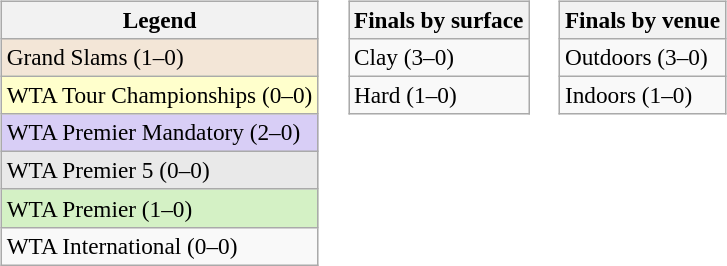<table>
<tr>
<td valign=top><br><table class=wikitable style=font-size:97%>
<tr>
<th>Legend</th>
</tr>
<tr style="background:#f3e6d7;">
<td>Grand Slams (1–0)</td>
</tr>
<tr style="background:#ffc;">
<td>WTA Tour Championships (0–0)</td>
</tr>
<tr bgcolor=#D8CEF6>
<td>WTA Premier Mandatory (2–0)</td>
</tr>
<tr style="background:#e9e9e9;">
<td>WTA Premier 5 (0–0)</td>
</tr>
<tr style="background:#d4f1c5;">
<td>WTA Premier (1–0)</td>
</tr>
<tr>
<td>WTA International (0–0)</td>
</tr>
</table>
</td>
<td valign=top><br><table class=wikitable style=font-size:97%>
<tr>
<th>Finals by surface</th>
</tr>
<tr>
<td>Clay (3–0)</td>
</tr>
<tr>
<td>Hard (1–0)</td>
</tr>
</table>
</td>
<td valign=top><br><table class=wikitable style=font-size:97%>
<tr>
<th>Finals by venue</th>
</tr>
<tr>
<td>Outdoors (3–0)</td>
</tr>
<tr>
<td>Indoors (1–0)</td>
</tr>
</table>
</td>
</tr>
</table>
